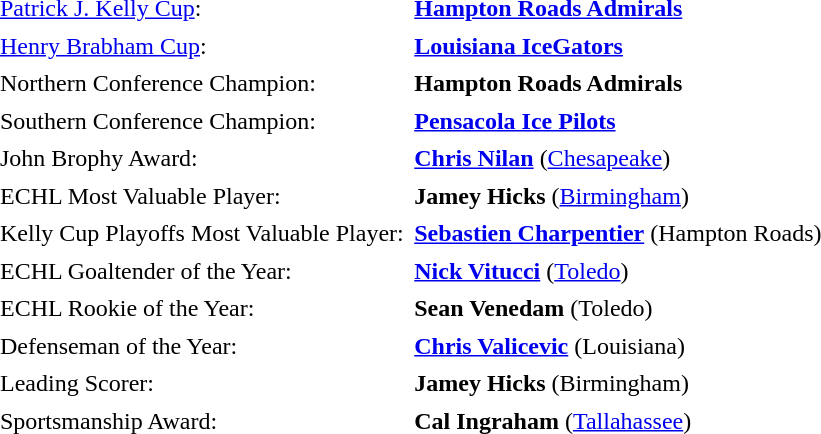<table cellpadding="3" cellspacing="1">
<tr>
<td><a href='#'>Patrick J. Kelly Cup</a>:</td>
<td><strong><a href='#'>Hampton Roads Admirals</a></strong></td>
</tr>
<tr>
<td><a href='#'>Henry Brabham Cup</a>:</td>
<td><strong><a href='#'>Louisiana IceGators</a></strong></td>
</tr>
<tr>
<td>Northern Conference Champion:</td>
<td><strong>Hampton Roads Admirals</strong></td>
</tr>
<tr>
<td>Southern Conference Champion:</td>
<td><strong><a href='#'>Pensacola Ice Pilots</a></strong></td>
</tr>
<tr>
<td>John Brophy Award:</td>
<td><strong><a href='#'>Chris Nilan</a></strong> (<a href='#'>Chesapeake</a>)</td>
</tr>
<tr>
<td>ECHL Most Valuable Player:</td>
<td><strong>Jamey Hicks</strong> (<a href='#'>Birmingham</a>)</td>
</tr>
<tr>
<td>Kelly Cup Playoffs Most Valuable Player:</td>
<td><strong><a href='#'>Sebastien Charpentier</a></strong> (Hampton Roads)</td>
</tr>
<tr>
<td>ECHL Goaltender of the Year:</td>
<td><strong><a href='#'>Nick Vitucci</a></strong> (<a href='#'>Toledo</a>)</td>
</tr>
<tr>
<td>ECHL Rookie of the Year:</td>
<td><strong>Sean Venedam</strong> (Toledo)</td>
</tr>
<tr>
<td>Defenseman of the Year:</td>
<td><strong><a href='#'>Chris Valicevic</a></strong> (Louisiana)</td>
</tr>
<tr>
<td>Leading Scorer:</td>
<td><strong>Jamey Hicks</strong> (Birmingham)</td>
</tr>
<tr>
<td>Sportsmanship Award:</td>
<td><strong>Cal Ingraham</strong> (<a href='#'>Tallahassee</a>)</td>
</tr>
<tr>
</tr>
</table>
